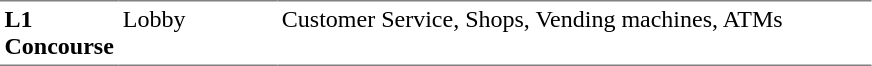<table table border=0 cellspacing=0 cellpadding=3>
<tr>
<td style="border-bottom:solid 1px gray; border-top:solid 1px gray;" valign=top width=50><strong>L1<br>Concourse</strong></td>
<td style="border-bottom:solid 1px gray; border-top:solid 1px gray;" valign=top width=100>Lobby</td>
<td style="border-bottom:solid 1px gray; border-top:solid 1px gray;" valign=top width=390>Customer Service, Shops, Vending machines, ATMs</td>
</tr>
</table>
